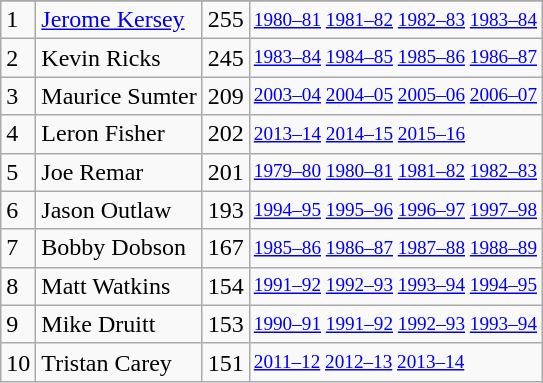<table class="wikitable">
<tr>
</tr>
<tr>
<td>1</td>
<td><a href='#'>Jerome Kersey</a></td>
<td>255</td>
<td style="font-size:80%;"><a href='#'>1980–81</a> <a href='#'>1981–82</a> <a href='#'>1982–83</a> <a href='#'>1983–84</a></td>
</tr>
<tr>
<td>2</td>
<td>Kevin Ricks</td>
<td>245</td>
<td style="font-size:80%;"><a href='#'>1983–84</a> <a href='#'>1984–85</a> <a href='#'>1985–86</a> <a href='#'>1986–87</a></td>
</tr>
<tr>
<td>3</td>
<td>Maurice Sumter</td>
<td>209</td>
<td style="font-size:80%;"><a href='#'>2003–04</a> <a href='#'>2004–05</a> <a href='#'>2005–06</a> <a href='#'>2006–07</a></td>
</tr>
<tr>
<td>4</td>
<td>Leron Fisher</td>
<td>202</td>
<td style="font-size:80%;"><a href='#'>2013–14</a> <a href='#'>2014–15</a> <a href='#'>2015–16</a></td>
</tr>
<tr>
<td>5</td>
<td>Joe Remar</td>
<td>201</td>
<td style="font-size:80%;"><a href='#'>1979–80</a> <a href='#'>1980–81</a> <a href='#'>1981–82</a> <a href='#'>1982–83</a></td>
</tr>
<tr>
<td>6</td>
<td>Jason Outlaw</td>
<td>193</td>
<td style="font-size:80%;"><a href='#'>1994–95</a> <a href='#'>1995–96</a> <a href='#'>1996–97</a> <a href='#'>1997–98</a></td>
</tr>
<tr>
<td>7</td>
<td>Bobby Dobson</td>
<td>167</td>
<td style="font-size:80%;"><a href='#'>1985–86</a> <a href='#'>1986–87</a> <a href='#'>1987–88</a> <a href='#'>1988–89</a></td>
</tr>
<tr>
<td>8</td>
<td>Matt Watkins</td>
<td>154</td>
<td style="font-size:80%;"><a href='#'>1991–92</a> <a href='#'>1992–93</a> <a href='#'>1993–94</a> <a href='#'>1994–95</a></td>
</tr>
<tr>
<td>9</td>
<td>Mike Druitt</td>
<td>153</td>
<td style="font-size:80%;"><a href='#'>1990–91</a> <a href='#'>1991–92</a> <a href='#'>1992–93</a> <a href='#'>1993–94</a></td>
</tr>
<tr>
<td>10</td>
<td>Tristan Carey</td>
<td>151</td>
<td style="font-size:80%;"><a href='#'>2011–12</a> <a href='#'>2012–13</a> <a href='#'>2013–14</a></td>
</tr>
</table>
